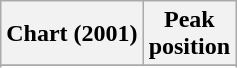<table class="wikitable sortable plainrowheaders">
<tr>
<th scope="col">Chart (2001)</th>
<th scope="col">Peak<br>position</th>
</tr>
<tr>
</tr>
<tr>
</tr>
<tr>
</tr>
<tr>
</tr>
<tr>
</tr>
<tr>
</tr>
<tr>
</tr>
<tr>
</tr>
<tr>
</tr>
<tr>
</tr>
<tr>
</tr>
<tr>
</tr>
<tr>
</tr>
<tr>
</tr>
<tr>
</tr>
<tr>
</tr>
</table>
